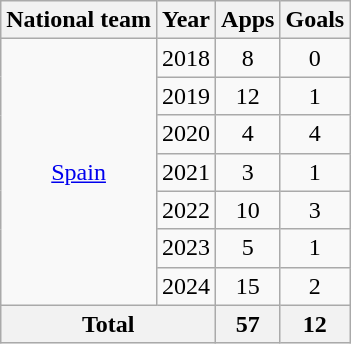<table class="wikitable" style="text-align:center">
<tr>
<th>National team</th>
<th>Year</th>
<th>Apps</th>
<th>Goals</th>
</tr>
<tr>
<td rowspan="7"><a href='#'>Spain</a></td>
<td>2018</td>
<td>8</td>
<td>0</td>
</tr>
<tr>
<td>2019</td>
<td>12</td>
<td>1</td>
</tr>
<tr>
<td>2020</td>
<td>4</td>
<td>4</td>
</tr>
<tr>
<td>2021</td>
<td>3</td>
<td>1</td>
</tr>
<tr>
<td>2022</td>
<td>10</td>
<td>3</td>
</tr>
<tr>
<td>2023</td>
<td>5</td>
<td>1</td>
</tr>
<tr>
<td>2024</td>
<td>15</td>
<td>2</td>
</tr>
<tr>
<th colspan="2">Total</th>
<th>57</th>
<th>12</th>
</tr>
</table>
